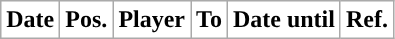<table class="wikitable plainrowheaders sortable">
<tr>
<th style="background-color:#FFFFFF; color:#000000; ">Date</th>
<th style="background-color:#FFFFFF; color:#000000; ">Pos.</th>
<th style="background-color:#FFFFFF; color:#000000; ">Player</th>
<th style="background-color:#FFFFFF; color:#000000; ">To</th>
<th style="background-color:#FFFFFF; color:#000000; ">Date until</th>
<th style="background-color:#FFFFFF; color:#000000; ">Ref.</th>
</tr>
</table>
